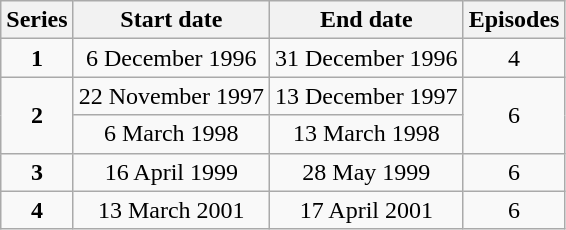<table class="wikitable" style="text-align:center;">
<tr>
<th>Series</th>
<th>Start date</th>
<th>End date</th>
<th>Episodes</th>
</tr>
<tr>
<td><strong>1</strong></td>
<td>6 December 1996</td>
<td>31 December 1996</td>
<td>4</td>
</tr>
<tr>
<td rowspan="2"><strong>2</strong></td>
<td>22 November 1997</td>
<td>13 December 1997</td>
<td rowspan="2">6</td>
</tr>
<tr>
<td>6 March 1998</td>
<td>13 March 1998</td>
</tr>
<tr>
<td><strong>3</strong></td>
<td>16 April 1999</td>
<td>28 May 1999</td>
<td>6</td>
</tr>
<tr>
<td><strong>4</strong></td>
<td>13 March 2001</td>
<td>17 April 2001</td>
<td>6</td>
</tr>
</table>
